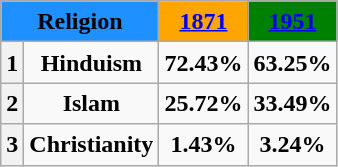<table class="wikitable sortable" style="line-height:20px;text-align:center;">
<tr>
<td colspan="2" bgcolor="Dodgerblue"><span><strong>Religion</strong></span></td>
<td bgcolor="Orange"><a href='#'><span><strong>1871</strong></span></a></td>
<td bgcolor="Green"><a href='#'><span><strong>1951</strong></span></a></td>
</tr>
<tr>
<th>1</th>
<td><strong>Hinduism</strong></td>
<td><strong>72.43%</strong></td>
<td><strong>63.25%</strong></td>
</tr>
<tr>
<th>2</th>
<td><strong>Islam</strong></td>
<td><strong>25.72%</strong></td>
<td><strong>33.49%</strong></td>
</tr>
<tr>
<th>3</th>
<td><strong>Christianity</strong></td>
<td><strong>1.43%</strong></td>
<td><strong>3.24%</strong></td>
</tr>
</table>
